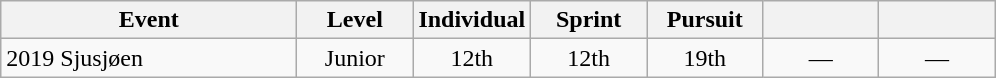<table class="wikitable" style="text-align: center;">
<tr ">
<th style="width:190px;">Event</th>
<th style="width:70px;">Level</th>
<th style="width:70px;">Individual</th>
<th style="width:70px;">Sprint</th>
<th style="width:70px;">Pursuit</th>
<th style="width:70px;"></th>
<th style="width:70px;"></th>
</tr>
<tr>
<td align=left> 2019 Sjusjøen</td>
<td>Junior</td>
<td>12th</td>
<td>12th</td>
<td>19th</td>
<td>—</td>
<td>—</td>
</tr>
</table>
